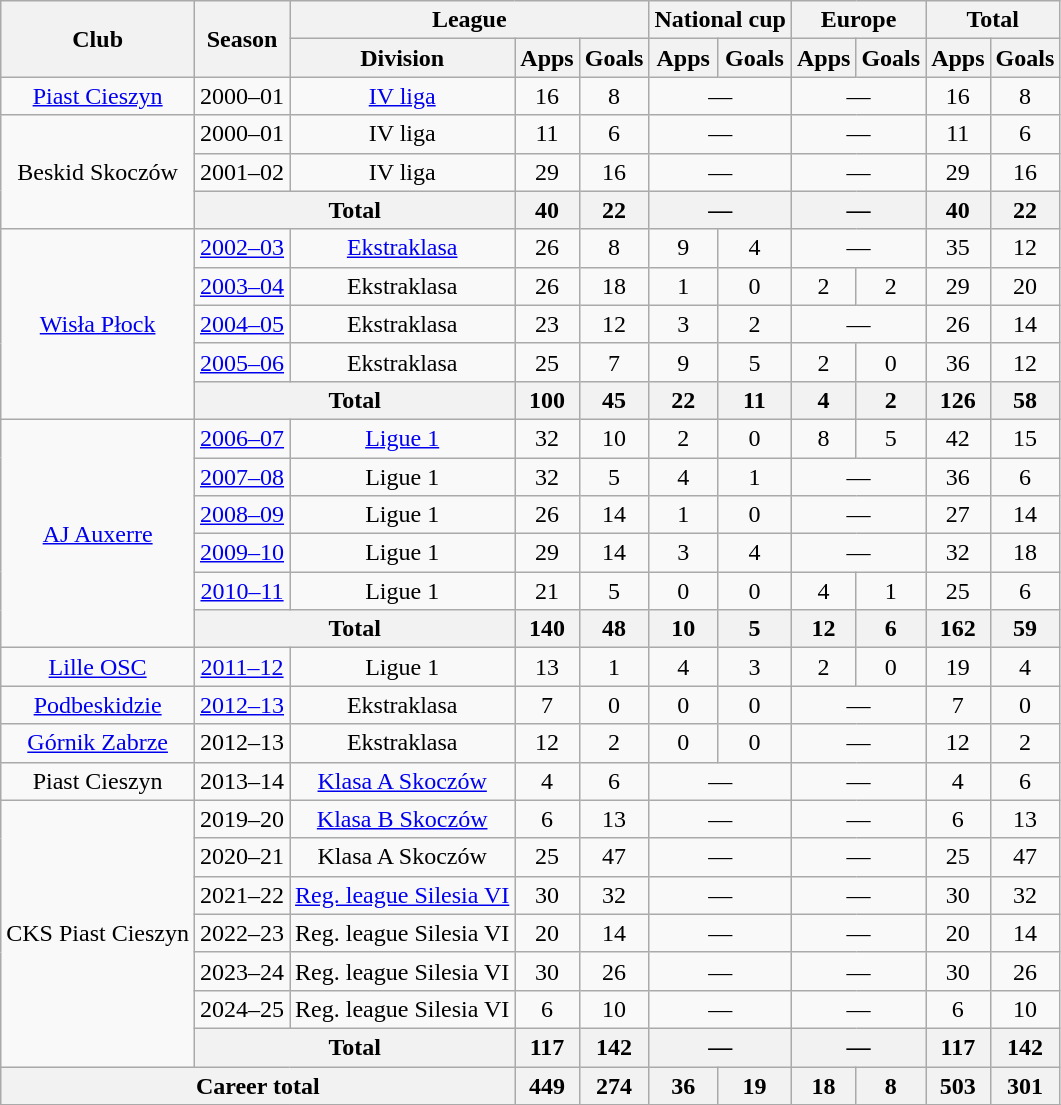<table class="wikitable" style="text-align: center;">
<tr>
<th rowspan="2">Club</th>
<th rowspan="2">Season</th>
<th colspan="3">League</th>
<th colspan="2">National cup</th>
<th colspan="2">Europe</th>
<th colspan="2">Total</th>
</tr>
<tr>
<th>Division</th>
<th>Apps</th>
<th>Goals</th>
<th>Apps</th>
<th>Goals</th>
<th>Apps</th>
<th>Goals</th>
<th>Apps</th>
<th>Goals</th>
</tr>
<tr>
<td rowspan="1"><a href='#'>Piast Cieszyn</a></td>
<td>2000–01</td>
<td><a href='#'>IV liga</a></td>
<td>16</td>
<td>8</td>
<td colspan="2">—</td>
<td colspan="2">—</td>
<td>16</td>
<td>8</td>
</tr>
<tr>
<td rowspan="3">Beskid Skoczów</td>
<td>2000–01</td>
<td>IV liga</td>
<td>11</td>
<td>6</td>
<td colspan="2">—</td>
<td colspan="2">—</td>
<td>11</td>
<td>6</td>
</tr>
<tr>
<td>2001–02</td>
<td>IV liga</td>
<td>29</td>
<td>16</td>
<td colspan="2">—</td>
<td colspan="2">—</td>
<td>29</td>
<td>16</td>
</tr>
<tr>
<th colspan="2">Total</th>
<th>40</th>
<th>22</th>
<th colspan="2">—</th>
<th colspan="2">—</th>
<th>40</th>
<th>22</th>
</tr>
<tr>
<td rowspan="5"><a href='#'>Wisła Płock</a></td>
<td><a href='#'>2002–03</a></td>
<td><a href='#'>Ekstraklasa</a></td>
<td>26</td>
<td>8</td>
<td>9</td>
<td>4</td>
<td colspan="2">—</td>
<td>35</td>
<td>12</td>
</tr>
<tr>
<td><a href='#'>2003–04</a></td>
<td>Ekstraklasa</td>
<td>26</td>
<td>18</td>
<td>1</td>
<td>0</td>
<td>2</td>
<td>2</td>
<td>29</td>
<td>20</td>
</tr>
<tr>
<td><a href='#'>2004–05</a></td>
<td>Ekstraklasa</td>
<td>23</td>
<td>12</td>
<td>3</td>
<td>2</td>
<td colspan="2">—</td>
<td>26</td>
<td>14</td>
</tr>
<tr>
<td><a href='#'>2005–06</a></td>
<td>Ekstraklasa</td>
<td>25</td>
<td>7</td>
<td>9</td>
<td>5</td>
<td>2</td>
<td>0</td>
<td>36</td>
<td>12</td>
</tr>
<tr>
<th colspan="2">Total</th>
<th>100</th>
<th>45</th>
<th>22</th>
<th>11</th>
<th>4</th>
<th>2</th>
<th>126</th>
<th>58</th>
</tr>
<tr>
<td rowspan="6"><a href='#'>AJ Auxerre</a></td>
<td><a href='#'>2006–07</a></td>
<td><a href='#'>Ligue 1</a></td>
<td>32</td>
<td>10</td>
<td>2</td>
<td>0</td>
<td>8</td>
<td>5</td>
<td>42</td>
<td>15</td>
</tr>
<tr>
<td><a href='#'>2007–08</a></td>
<td>Ligue 1</td>
<td>32</td>
<td>5</td>
<td>4</td>
<td>1</td>
<td colspan="2">—</td>
<td>36</td>
<td>6</td>
</tr>
<tr>
<td><a href='#'>2008–09</a></td>
<td>Ligue 1</td>
<td>26</td>
<td>14</td>
<td>1</td>
<td>0</td>
<td colspan="2">—</td>
<td>27</td>
<td>14</td>
</tr>
<tr>
<td><a href='#'>2009–10</a></td>
<td>Ligue 1</td>
<td>29</td>
<td>14</td>
<td>3</td>
<td>4</td>
<td colspan="2">—</td>
<td>32</td>
<td>18</td>
</tr>
<tr>
<td><a href='#'>2010–11</a></td>
<td>Ligue 1</td>
<td>21</td>
<td>5</td>
<td>0</td>
<td>0</td>
<td>4</td>
<td>1</td>
<td>25</td>
<td>6</td>
</tr>
<tr>
<th colspan="2">Total</th>
<th>140</th>
<th>48</th>
<th>10</th>
<th>5</th>
<th>12</th>
<th>6</th>
<th>162</th>
<th>59</th>
</tr>
<tr>
<td><a href='#'>Lille OSC</a></td>
<td><a href='#'>2011–12</a></td>
<td>Ligue 1</td>
<td>13</td>
<td>1</td>
<td>4</td>
<td>3</td>
<td>2</td>
<td>0</td>
<td>19</td>
<td>4</td>
</tr>
<tr>
<td><a href='#'>Podbeskidzie</a></td>
<td><a href='#'>2012–13</a></td>
<td>Ekstraklasa</td>
<td>7</td>
<td>0</td>
<td>0</td>
<td>0</td>
<td colspan="2">—</td>
<td>7</td>
<td>0</td>
</tr>
<tr>
<td><a href='#'>Górnik Zabrze</a></td>
<td>2012–13</td>
<td>Ekstraklasa</td>
<td>12</td>
<td>2</td>
<td>0</td>
<td>0</td>
<td colspan="2">—</td>
<td>12</td>
<td>2</td>
</tr>
<tr>
<td>Piast Cieszyn</td>
<td>2013–14</td>
<td><a href='#'>Klasa A Skoczów</a></td>
<td>4</td>
<td>6</td>
<td colspan="2">—</td>
<td colspan="2">—</td>
<td>4</td>
<td>6</td>
</tr>
<tr>
<td rowspan="7">CKS Piast Cieszyn</td>
<td>2019–20</td>
<td><a href='#'>Klasa B Skoczów</a></td>
<td>6</td>
<td>13</td>
<td colspan="2">—</td>
<td colspan="2">—</td>
<td>6</td>
<td>13</td>
</tr>
<tr>
<td>2020–21</td>
<td>Klasa A Skoczów</td>
<td>25</td>
<td>47</td>
<td colspan="2">—</td>
<td colspan="2">—</td>
<td>25</td>
<td>47</td>
</tr>
<tr>
<td>2021–22</td>
<td><a href='#'>Reg. league Silesia VI</a></td>
<td>30</td>
<td>32</td>
<td colspan="2">—</td>
<td colspan="2">—</td>
<td>30</td>
<td>32</td>
</tr>
<tr>
<td>2022–23</td>
<td>Reg. league Silesia VI</td>
<td>20</td>
<td>14</td>
<td colspan="2">—</td>
<td colspan="2">—</td>
<td>20</td>
<td>14</td>
</tr>
<tr>
<td>2023–24</td>
<td>Reg. league Silesia VI</td>
<td>30</td>
<td>26</td>
<td colspan="2">—</td>
<td colspan="2">—</td>
<td>30</td>
<td>26</td>
</tr>
<tr>
<td>2024–25</td>
<td>Reg. league Silesia VI</td>
<td>6</td>
<td>10</td>
<td colspan="2">—</td>
<td colspan="2">—</td>
<td>6</td>
<td>10</td>
</tr>
<tr>
<th colspan="2">Total</th>
<th>117</th>
<th>142</th>
<th colspan="2">—</th>
<th colspan="2">—</th>
<th>117</th>
<th>142</th>
</tr>
<tr>
<th colspan="3">Career total</th>
<th>449</th>
<th>274</th>
<th>36</th>
<th>19</th>
<th>18</th>
<th>8</th>
<th>503</th>
<th>301</th>
</tr>
<tr>
</tr>
</table>
